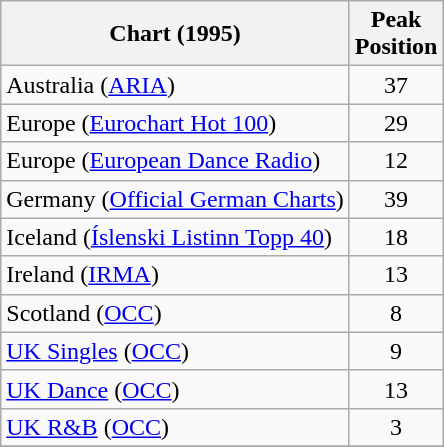<table class="wikitable sortable">
<tr>
<th align="left">Chart (1995)</th>
<th align="left">Peak<br>Position</th>
</tr>
<tr>
<td align="left">Australia (<a href='#'>ARIA</a>)</td>
<td align="center">37</td>
</tr>
<tr>
<td align="left">Europe (<a href='#'>Eurochart Hot 100</a>)</td>
<td align="center">29</td>
</tr>
<tr>
<td align="left">Europe (<a href='#'>European Dance Radio</a>)</td>
<td align="center">12</td>
</tr>
<tr>
<td align="left">Germany (<a href='#'>Official German Charts</a>)</td>
<td align="center">39</td>
</tr>
<tr>
<td align="left">Iceland (<a href='#'>Íslenski Listinn Topp 40</a>)</td>
<td align="center">18</td>
</tr>
<tr>
<td align="left">Ireland (<a href='#'>IRMA</a>)</td>
<td align="center">13</td>
</tr>
<tr>
<td align="left">Scotland (<a href='#'>OCC</a>)</td>
<td align="center">8</td>
</tr>
<tr>
<td align="left"><a href='#'>UK Singles</a> (<a href='#'>OCC</a>)</td>
<td align="center">9</td>
</tr>
<tr>
<td align="left"><a href='#'>UK Dance</a> (<a href='#'>OCC</a>)</td>
<td align="center">13</td>
</tr>
<tr>
<td align="left"><a href='#'>UK R&B</a> (<a href='#'>OCC</a>)</td>
<td align="center">3</td>
</tr>
<tr>
</tr>
</table>
